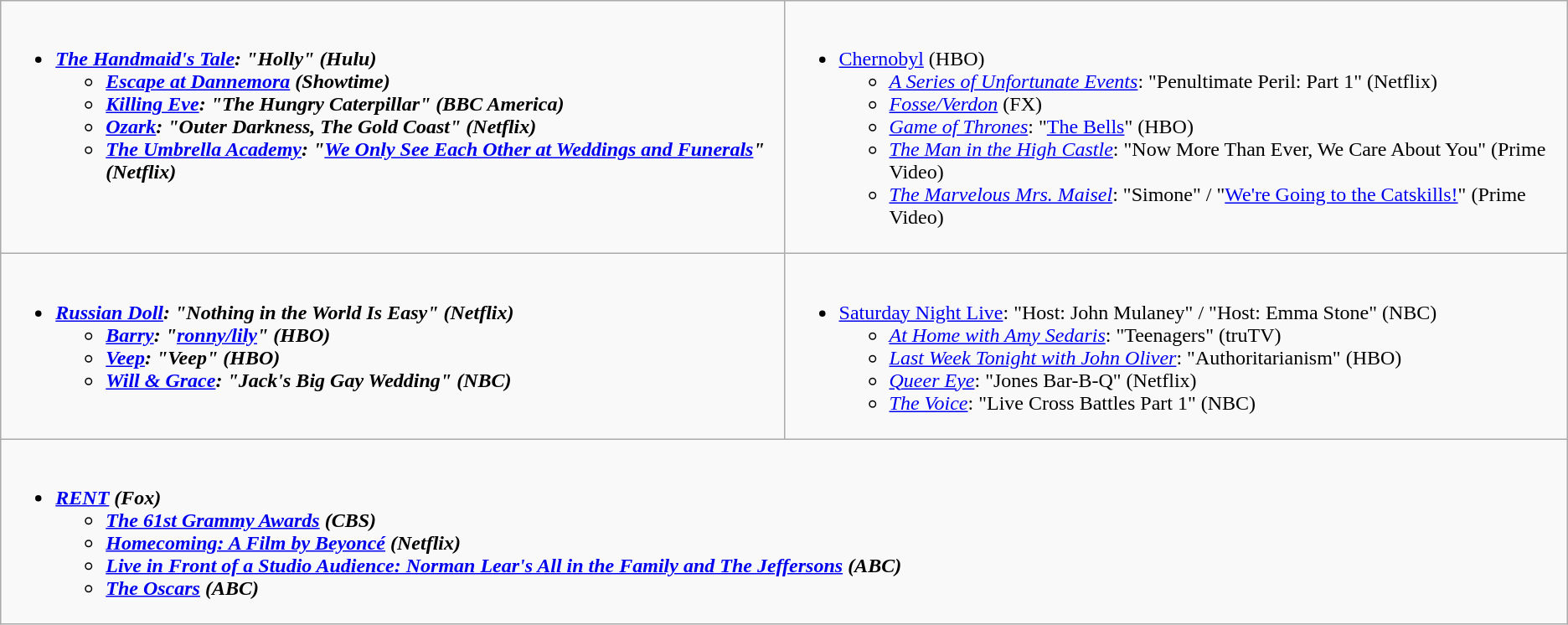<table class="wikitable">
<tr>
<td style="vertical-align:top;" width="50%"><br><ul><li><strong><em><a href='#'>The Handmaid's Tale</a><em>: "Holly" (Hulu)<strong><ul><li></em><a href='#'>Escape at Dannemora</a><em> (Showtime)</li><li></em><a href='#'>Killing Eve</a><em>: "The Hungry Caterpillar" (BBC America)</li><li></em><a href='#'>Ozark</a><em>: "Outer Darkness, The Gold Coast" (Netflix)</li><li></em><a href='#'>The Umbrella Academy</a><em>: "<a href='#'>We Only See Each Other at Weddings and Funerals</a>" (Netflix)</li></ul></li></ul></td>
<td style="vertical-align:top;" width="50%"><br><ul><li></em></strong><a href='#'>Chernobyl</a></em> (HBO)</strong><ul><li><em><a href='#'>A Series of Unfortunate Events</a></em>: "Penultimate Peril: Part 1" (Netflix)</li><li><em><a href='#'>Fosse/Verdon</a></em> (FX)</li><li><em><a href='#'>Game of Thrones</a></em>: "<a href='#'>The Bells</a>" (HBO)</li><li><em><a href='#'>The Man in the High Castle</a></em>: "Now More Than Ever, We Care About You" (Prime Video)</li><li><em><a href='#'>The Marvelous Mrs. Maisel</a></em>: "Simone" / "<a href='#'>We're Going to the Catskills!</a>" (Prime Video)</li></ul></li></ul></td>
</tr>
<tr>
<td style="vertical-align:top;" width="50%"><br><ul><li><strong><em><a href='#'>Russian Doll</a><em>: "Nothing in the World Is Easy" (Netflix)<strong><ul><li></em><a href='#'>Barry</a><em>: "<a href='#'>ronny/lily</a>" (HBO)</li><li></em><a href='#'>Veep</a><em>: "Veep" (HBO)</li><li></em><a href='#'>Will & Grace</a><em>: "Jack's Big Gay Wedding" (NBC)</li></ul></li></ul></td>
<td style="vertical-align:top;" width="50%"><br><ul><li></em></strong><a href='#'>Saturday Night Live</a></em>: "Host: John Mulaney" / "Host: Emma Stone" (NBC)</strong><ul><li><em><a href='#'>At Home with Amy Sedaris</a></em>: "Teenagers" (truTV)</li><li><em><a href='#'>Last Week Tonight with John Oliver</a></em>: "Authoritarianism" (HBO)</li><li><em><a href='#'>Queer Eye</a></em>: "Jones Bar-B-Q" (Netflix)</li><li><em><a href='#'>The Voice</a></em>: "Live Cross Battles Part 1" (NBC)</li></ul></li></ul></td>
</tr>
<tr>
<td style="vertical-align:top;" width="50%" colspan="2"><br><ul><li><strong><em><a href='#'>RENT</a><em> (Fox)<strong><ul><li></em><a href='#'>The 61st Grammy Awards</a><em> (CBS)</li><li></em><a href='#'>Homecoming: A Film by Beyoncé</a><em> (Netflix)</li><li></em><a href='#'>Live in Front of a Studio Audience: Norman Lear's All in the Family and The Jeffersons</a><em> (ABC)</li><li></em><a href='#'>The Oscars</a><em> (ABC)</li></ul></li></ul></td>
</tr>
</table>
